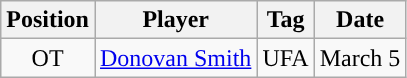<table class="wikitable" style="text-align:center">
<tr>
<th>Position</th>
<th>Player</th>
<th>Tag</th>
<th>Date</th>
</tr>
<tr>
<td>OT</td>
<td><a href='#'>Donovan Smith</a></td>
<td>UFA</td>
<td>March 5</td>
</tr>
</table>
